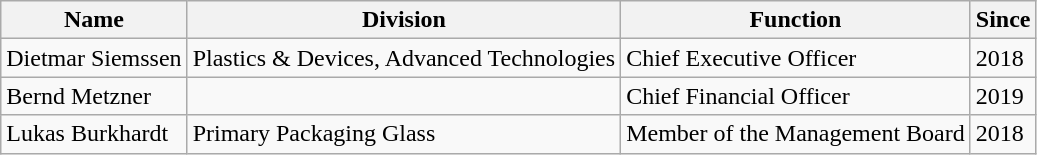<table class="wikitable">
<tr>
<th>Name</th>
<th>Division</th>
<th>Function</th>
<th>Since</th>
</tr>
<tr>
<td>Dietmar Siemssen</td>
<td>Plastics & Devices, Advanced Technologies</td>
<td>Chief Executive Officer</td>
<td>2018</td>
</tr>
<tr>
<td>Bernd Metzner</td>
<td></td>
<td>Chief Financial Officer</td>
<td>2019</td>
</tr>
<tr>
<td>Lukas Burkhardt</td>
<td>Primary Packaging Glass</td>
<td>Member of the Management Board</td>
<td>2018</td>
</tr>
</table>
